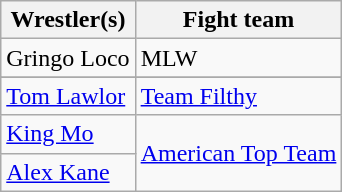<table class="wikitable">
<tr>
<th>Wrestler(s)</th>
<th>Fight team</th>
</tr>
<tr>
<td>Gringo Loco</td>
<td>MLW</td>
</tr>
<tr>
</tr>
<tr>
<td><a href='#'>Tom Lawlor</a></td>
<td><a href='#'>Team Filthy</a></td>
</tr>
<tr>
<td><a href='#'>King Mo</a></td>
<td rowspan="2"><a href='#'>American Top Team</a></td>
</tr>
<tr>
<td><a href='#'>Alex Kane</a></td>
</tr>
</table>
